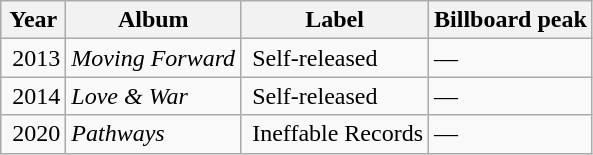<table class="wikitable">
<tr>
<th>Year</th>
<th>Album</th>
<th>Label</th>
<th>Billboard peak</th>
</tr>
<tr>
<td> 2013</td>
<td><em>Moving Forward</em></td>
<td> Self-released</td>
<td>—</td>
</tr>
<tr>
<td> 2014</td>
<td><em>Love & War</em></td>
<td> Self-released</td>
<td>—</td>
</tr>
<tr>
<td> 2020</td>
<td><em>Pathways</em></td>
<td> Ineffable Records</td>
<td>—</td>
</tr>
</table>
